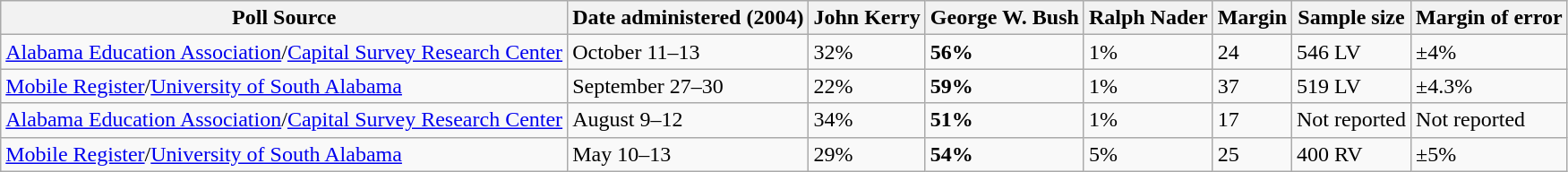<table class="wikitable">
<tr>
<th>Poll Source</th>
<th>Date administered (2004)</th>
<th>John Kerry</th>
<th>George W. Bush</th>
<th>Ralph Nader</th>
<th>Margin</th>
<th>Sample size</th>
<th>Margin of error</th>
</tr>
<tr>
<td><a href='#'>Alabama Education Association</a>/<a href='#'>Capital Survey Research Center</a></td>
<td>October 11–13</td>
<td>32%</td>
<td><strong>56%</strong></td>
<td>1%</td>
<td>24</td>
<td>546 LV</td>
<td>±4%</td>
</tr>
<tr>
<td><a href='#'>Mobile Register</a>/<a href='#'>University of South Alabama</a></td>
<td>September 27–30</td>
<td>22%</td>
<td><strong>59%</strong></td>
<td>1%</td>
<td>37</td>
<td>519 LV</td>
<td>±4.3%</td>
</tr>
<tr>
<td><a href='#'>Alabama Education Association</a>/<a href='#'>Capital Survey Research Center</a></td>
<td>August 9–12</td>
<td>34%</td>
<td><strong>51%</strong></td>
<td>1%</td>
<td>17</td>
<td>Not reported</td>
<td>Not reported</td>
</tr>
<tr>
<td><a href='#'>Mobile Register</a>/<a href='#'>University of South Alabama</a></td>
<td>May 10–13</td>
<td>29%</td>
<td><strong>54%</strong></td>
<td>5%</td>
<td>25</td>
<td>400 RV</td>
<td>±5%</td>
</tr>
</table>
